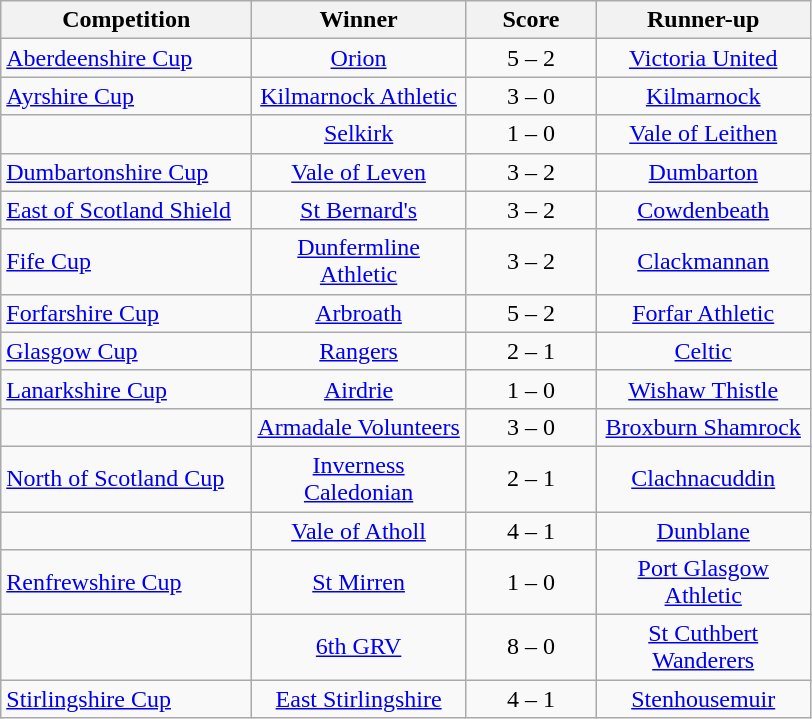<table class="wikitable" style="text-align: center;">
<tr>
<th width=160>Competition</th>
<th width=135>Winner</th>
<th width=80>Score</th>
<th width=135>Runner-up</th>
</tr>
<tr>
<td align=left><a href='#'>Aberdeenshire Cup</a></td>
<td><a href='#'>Orion</a></td>
<td>5 – 2</td>
<td><a href='#'>Victoria United</a></td>
</tr>
<tr>
<td align=left><a href='#'>Ayrshire Cup</a></td>
<td><a href='#'>Kilmarnock Athletic</a></td>
<td>3 – 0</td>
<td><a href='#'>Kilmarnock</a></td>
</tr>
<tr>
<td align=left></td>
<td><a href='#'>Selkirk</a></td>
<td>1 – 0</td>
<td><a href='#'>Vale of Leithen</a></td>
</tr>
<tr>
<td align=left><a href='#'>Dumbartonshire Cup</a></td>
<td><a href='#'>Vale of Leven</a></td>
<td>3 – 2</td>
<td><a href='#'>Dumbarton</a></td>
</tr>
<tr>
<td align=left><a href='#'>East of Scotland Shield</a></td>
<td><a href='#'>St Bernard's</a></td>
<td>3 – 2</td>
<td><a href='#'>Cowdenbeath</a></td>
</tr>
<tr>
<td align=left><a href='#'>Fife Cup</a></td>
<td><a href='#'>Dunfermline Athletic</a></td>
<td>3 – 2</td>
<td><a href='#'>Clackmannan</a></td>
</tr>
<tr>
<td align=left><a href='#'>Forfarshire Cup</a></td>
<td><a href='#'>Arbroath</a></td>
<td>5 – 2</td>
<td><a href='#'>Forfar Athletic</a></td>
</tr>
<tr>
<td align=left><a href='#'>Glasgow Cup</a></td>
<td><a href='#'>Rangers</a></td>
<td>2 – 1</td>
<td><a href='#'>Celtic</a></td>
</tr>
<tr>
<td align=left><a href='#'>Lanarkshire Cup</a></td>
<td><a href='#'>Airdrie</a></td>
<td>1 – 0</td>
<td><a href='#'>Wishaw Thistle</a></td>
</tr>
<tr>
<td align=left></td>
<td><a href='#'>Armadale Volunteers</a></td>
<td>3 – 0</td>
<td><a href='#'>Broxburn Shamrock</a></td>
</tr>
<tr>
<td align=left><a href='#'>North of Scotland Cup</a></td>
<td><a href='#'>Inverness Caledonian</a></td>
<td>2 – 1</td>
<td><a href='#'>Clachnacuddin</a></td>
</tr>
<tr>
<td align=left></td>
<td><a href='#'>Vale of Atholl</a></td>
<td>4 – 1</td>
<td><a href='#'>Dunblane</a></td>
</tr>
<tr>
<td align=left><a href='#'>Renfrewshire Cup</a></td>
<td><a href='#'>St Mirren</a></td>
<td>1 – 0</td>
<td><a href='#'>Port Glasgow Athletic</a></td>
</tr>
<tr>
<td align=left></td>
<td><a href='#'>6th GRV</a></td>
<td>8 – 0</td>
<td><a href='#'>St Cuthbert Wanderers</a></td>
</tr>
<tr>
<td align=left><a href='#'>Stirlingshire Cup</a></td>
<td><a href='#'>East Stirlingshire</a></td>
<td>4 – 1</td>
<td><a href='#'>Stenhousemuir</a></td>
</tr>
</table>
